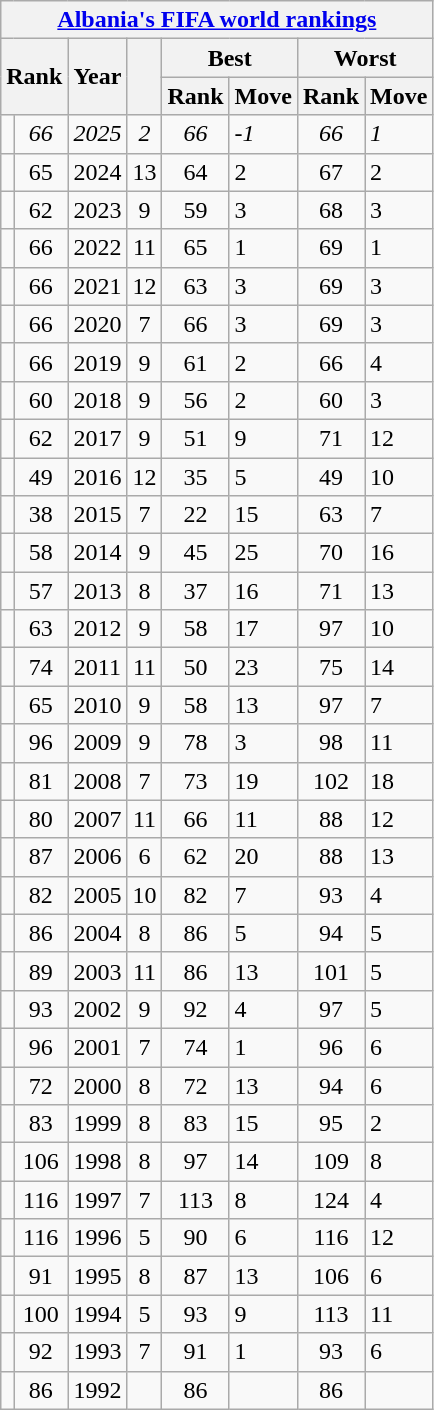<table class="wikitable sortable" style="text-align:center">
<tr>
<th colspan="12"><a href='#'>Albania's FIFA world rankings</a></th>
</tr>
<tr>
<th colspan="2" rowspan="2">Rank</th>
<th rowspan="2">Year</th>
<th rowspan="2"></th>
<th colspan="2">Best</th>
<th colspan="2">Worst</th>
</tr>
<tr>
<th>Rank</th>
<th>Move</th>
<th>Rank</th>
<th>Move</th>
</tr>
<tr>
<td></td>
<td><em>66</em></td>
<td><em>2025</em></td>
<td><em>2</em></td>
<td><em>66</em></td>
<td align=left><em> -1</em></td>
<td><em>66</em></td>
<td align=left><em> 1</em></td>
</tr>
<tr>
<td></td>
<td>65</td>
<td>2024</td>
<td>13</td>
<td>64</td>
<td align=left> 2</td>
<td>67</td>
<td align=left> 2</td>
</tr>
<tr>
<td></td>
<td>62</td>
<td>2023</td>
<td>9</td>
<td>59</td>
<td align=left> 3</td>
<td>68</td>
<td align=left> 3</td>
</tr>
<tr>
<td></td>
<td>66</td>
<td>2022</td>
<td>11</td>
<td>65</td>
<td align=left> 1</td>
<td>69</td>
<td align=left> 1</td>
</tr>
<tr>
<td></td>
<td>66</td>
<td>2021</td>
<td>12</td>
<td>63</td>
<td align=left> 3</td>
<td>69</td>
<td align=left> 3</td>
</tr>
<tr>
<td></td>
<td>66</td>
<td>2020</td>
<td>7</td>
<td>66</td>
<td align=left> 3</td>
<td>69</td>
<td align=left> 3</td>
</tr>
<tr>
<td></td>
<td>66</td>
<td>2019</td>
<td>9</td>
<td>61</td>
<td align=left> 2</td>
<td>66</td>
<td align=left> 4</td>
</tr>
<tr>
<td></td>
<td>60</td>
<td>2018</td>
<td>9</td>
<td>56</td>
<td align=left> 2</td>
<td>60</td>
<td align=left> 3</td>
</tr>
<tr>
<td></td>
<td>62</td>
<td>2017</td>
<td>9</td>
<td>51</td>
<td align=left> 9</td>
<td>71</td>
<td align=left> 12</td>
</tr>
<tr>
<td></td>
<td>49</td>
<td>2016</td>
<td>12</td>
<td>35</td>
<td align=left> 5</td>
<td>49</td>
<td align=left> 10</td>
</tr>
<tr>
<td></td>
<td>38</td>
<td>2015</td>
<td>7</td>
<td>22</td>
<td align=left> 15</td>
<td>63</td>
<td align=left> 7</td>
</tr>
<tr>
<td></td>
<td>58</td>
<td>2014</td>
<td>9</td>
<td>45</td>
<td align=left> 25</td>
<td>70</td>
<td align=left> 16</td>
</tr>
<tr>
<td></td>
<td>57</td>
<td>2013</td>
<td>8</td>
<td>37</td>
<td align=left> 16</td>
<td>71</td>
<td align=left> 13</td>
</tr>
<tr>
<td></td>
<td>63</td>
<td>2012</td>
<td>9</td>
<td>58</td>
<td align=left> 17</td>
<td>97</td>
<td align=left> 10</td>
</tr>
<tr>
<td></td>
<td>74</td>
<td>2011</td>
<td>11</td>
<td>50</td>
<td align=left> 23</td>
<td>75</td>
<td align=left> 14</td>
</tr>
<tr>
<td></td>
<td>65</td>
<td>2010</td>
<td>9</td>
<td>58</td>
<td align=left> 13</td>
<td>97</td>
<td align=left> 7</td>
</tr>
<tr>
<td></td>
<td>96</td>
<td>2009</td>
<td>9</td>
<td>78</td>
<td align=left> 3</td>
<td>98</td>
<td align=left> 11</td>
</tr>
<tr>
<td></td>
<td>81</td>
<td>2008</td>
<td>7</td>
<td>73</td>
<td align=left> 19</td>
<td>102</td>
<td align=left> 18</td>
</tr>
<tr>
<td></td>
<td>80</td>
<td>2007</td>
<td>11</td>
<td>66</td>
<td align=left> 11</td>
<td>88</td>
<td align=left> 12</td>
</tr>
<tr>
<td></td>
<td>87</td>
<td>2006</td>
<td>6</td>
<td>62</td>
<td align=left> 20</td>
<td>88</td>
<td align=left> 13</td>
</tr>
<tr>
<td></td>
<td>82</td>
<td>2005</td>
<td>10</td>
<td>82</td>
<td align=left> 7</td>
<td>93</td>
<td align=left> 4</td>
</tr>
<tr>
<td></td>
<td>86</td>
<td>2004</td>
<td>8</td>
<td>86</td>
<td align=left> 5</td>
<td>94</td>
<td align=left> 5</td>
</tr>
<tr>
<td></td>
<td>89</td>
<td>2003</td>
<td>11</td>
<td>86</td>
<td align=left> 13</td>
<td>101</td>
<td align=left> 5</td>
</tr>
<tr>
<td></td>
<td>93</td>
<td>2002</td>
<td>9</td>
<td>92</td>
<td align=left> 4</td>
<td>97</td>
<td align=left> 5</td>
</tr>
<tr>
<td></td>
<td>96</td>
<td>2001</td>
<td>7</td>
<td>74</td>
<td align=left> 1</td>
<td>96</td>
<td align=left> 6</td>
</tr>
<tr>
<td></td>
<td>72</td>
<td>2000</td>
<td>8</td>
<td>72</td>
<td align=left> 13</td>
<td>94</td>
<td align=left> 6</td>
</tr>
<tr>
<td></td>
<td>83</td>
<td>1999</td>
<td>8</td>
<td>83</td>
<td align=left> 15</td>
<td>95</td>
<td align=left> 2</td>
</tr>
<tr>
<td></td>
<td>106</td>
<td>1998</td>
<td>8</td>
<td>97</td>
<td align=left> 14</td>
<td>109</td>
<td align=left> 8</td>
</tr>
<tr>
<td></td>
<td>116</td>
<td>1997</td>
<td>7</td>
<td>113</td>
<td align=left> 8</td>
<td>124</td>
<td align=left> 4</td>
</tr>
<tr>
<td></td>
<td>116</td>
<td>1996</td>
<td>5</td>
<td>90</td>
<td align=left> 6</td>
<td>116</td>
<td align=left> 12</td>
</tr>
<tr>
<td></td>
<td>91</td>
<td>1995</td>
<td>8</td>
<td>87</td>
<td align=left> 13</td>
<td>106</td>
<td align=left> 6</td>
</tr>
<tr>
<td></td>
<td>100</td>
<td>1994</td>
<td>5</td>
<td>93</td>
<td align=left> 9</td>
<td>113</td>
<td align=left> 11</td>
</tr>
<tr>
<td></td>
<td>92</td>
<td>1993</td>
<td>7</td>
<td>91</td>
<td align=left> 1</td>
<td>93</td>
<td align=left> 6</td>
</tr>
<tr>
<td></td>
<td>86</td>
<td>1992</td>
<td></td>
<td>86</td>
<td align=left></td>
<td>86</td>
<td align=left></td>
</tr>
</table>
